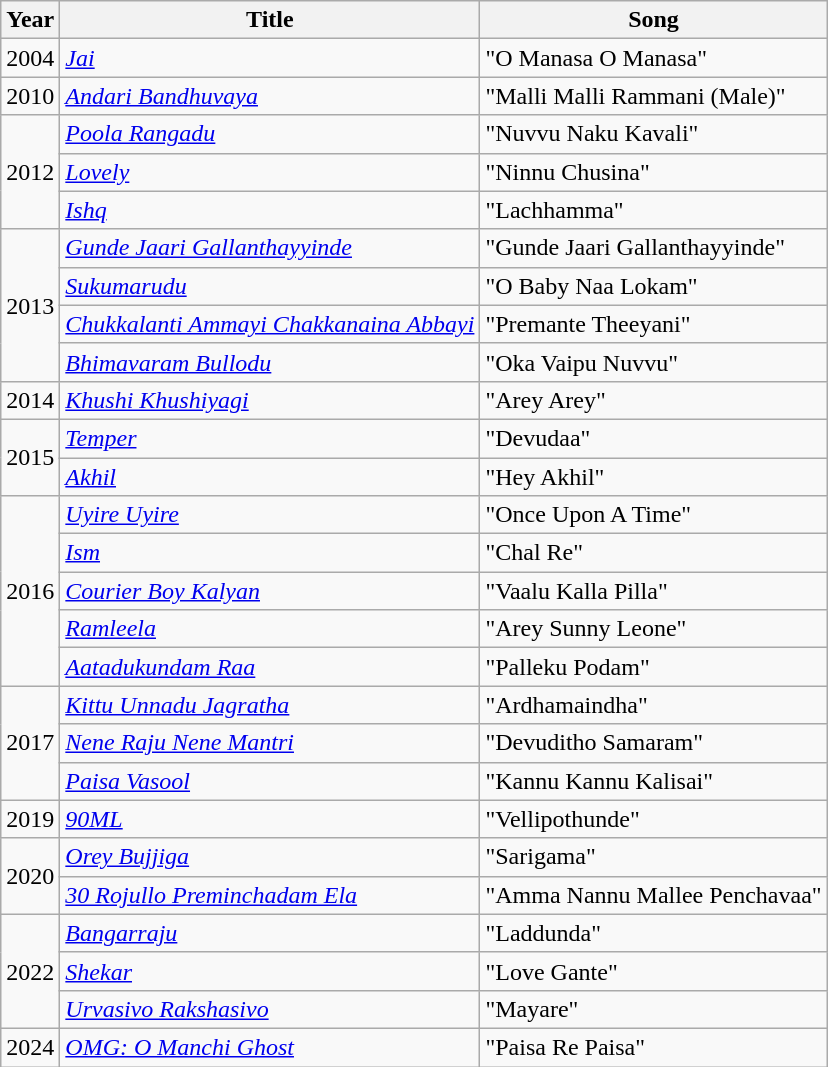<table class="wikitable">
<tr>
<th>Year</th>
<th>Title</th>
<th>Song</th>
</tr>
<tr>
<td>2004</td>
<td><a href='#'><em>Jai</em></a></td>
<td>"O Manasa O Manasa"</td>
</tr>
<tr>
<td>2010</td>
<td><em><a href='#'>Andari Bandhuvaya</a></em></td>
<td>"Malli Malli Rammani (Male)"</td>
</tr>
<tr>
<td rowspan="3">2012</td>
<td><a href='#'><em>Poola Rangadu</em></a></td>
<td>"Nuvvu Naku Kavali"</td>
</tr>
<tr>
<td><a href='#'><em>Lovely</em></a></td>
<td>"Ninnu Chusina"</td>
</tr>
<tr>
<td><a href='#'><em>Ishq</em></a></td>
<td>"Lachhamma"</td>
</tr>
<tr>
<td rowspan="4">2013</td>
<td><em><a href='#'>Gunde Jaari Gallanthayyinde</a></em></td>
<td>"Gunde Jaari Gallanthayyinde"</td>
</tr>
<tr>
<td><em><a href='#'>Sukumarudu</a></em></td>
<td>"O Baby Naa Lokam"</td>
</tr>
<tr>
<td><em><a href='#'>Chukkalanti Ammayi Chakkanaina Abbayi</a></em></td>
<td>"Premante Theeyani"</td>
</tr>
<tr>
<td><em><a href='#'>Bhimavaram Bullodu</a></em></td>
<td>"Oka Vaipu Nuvvu"</td>
</tr>
<tr>
<td>2014</td>
<td><em><a href='#'>Khushi Khushiyagi</a></em></td>
<td>"Arey Arey"</td>
</tr>
<tr>
<td rowspan="2">2015</td>
<td><a href='#'><em>Temper</em></a></td>
<td>"Devudaa"</td>
</tr>
<tr>
<td><a href='#'><em>Akhil</em></a></td>
<td>"Hey Akhil"</td>
</tr>
<tr>
<td rowspan="5">2016</td>
<td><em><a href='#'>Uyire Uyire</a></em></td>
<td>"Once Upon A Time"</td>
</tr>
<tr>
<td><a href='#'><em>Ism</em></a></td>
<td>"Chal Re"</td>
</tr>
<tr>
<td><em><a href='#'>Courier Boy Kalyan</a></em></td>
<td>"Vaalu Kalla Pilla"</td>
</tr>
<tr>
<td><a href='#'><em>Ramleela</em></a></td>
<td>"Arey Sunny Leone"</td>
</tr>
<tr>
<td><em><a href='#'>Aatadukundam Raa</a></em></td>
<td>"Palleku Podam"</td>
</tr>
<tr>
<td rowspan="3">2017</td>
<td><em><a href='#'>Kittu Unnadu Jagratha</a></em></td>
<td>"Ardhamaindha"</td>
</tr>
<tr>
<td><em><a href='#'>Nene Raju Nene Mantri</a></em></td>
<td>"Devuditho Samaram"</td>
</tr>
<tr>
<td><a href='#'><em>Paisa Vasool</em></a></td>
<td>"Kannu Kannu Kalisai"</td>
</tr>
<tr>
<td>2019</td>
<td><a href='#'><em>90ML</em></a></td>
<td>"Vellipothunde"</td>
</tr>
<tr>
<td rowspan="2">2020</td>
<td><em><a href='#'>Orey Bujjiga</a></em></td>
<td>"Sarigama"</td>
</tr>
<tr>
<td><em><a href='#'>30 Rojullo Preminchadam Ela</a></em></td>
<td>"Amma Nannu Mallee Penchavaa"</td>
</tr>
<tr>
<td rowspan="3">2022</td>
<td><em><a href='#'>Bangarraju</a></em></td>
<td>"Laddunda"</td>
</tr>
<tr>
<td><em><a href='#'>Shekar</a></em></td>
<td>"Love Gante"</td>
</tr>
<tr>
<td><em><a href='#'>Urvasivo Rakshasivo</a></em></td>
<td>"Mayare"</td>
</tr>
<tr>
<td>2024</td>
<td><em><a href='#'>OMG: O Manchi Ghost</a></em></td>
<td>"Paisa Re Paisa"</td>
</tr>
</table>
